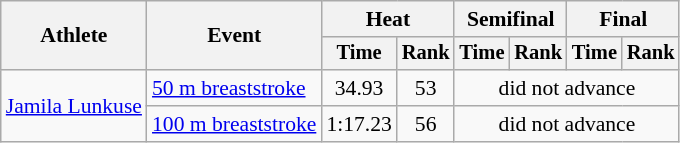<table class=wikitable style="font-size:90%">
<tr>
<th rowspan="2">Athlete</th>
<th rowspan="2">Event</th>
<th colspan="2">Heat</th>
<th colspan="2">Semifinal</th>
<th colspan="2">Final</th>
</tr>
<tr style="font-size:95%">
<th>Time</th>
<th>Rank</th>
<th>Time</th>
<th>Rank</th>
<th>Time</th>
<th>Rank</th>
</tr>
<tr align=center>
<td align=left rowspan=2><a href='#'>Jamila Lunkuse</a></td>
<td align=left><a href='#'>50 m breaststroke</a></td>
<td>34.93</td>
<td>53</td>
<td colspan=4>did not advance</td>
</tr>
<tr align=center>
<td align=left><a href='#'>100 m breaststroke</a></td>
<td>1:17.23</td>
<td>56</td>
<td colspan=4>did not advance</td>
</tr>
</table>
